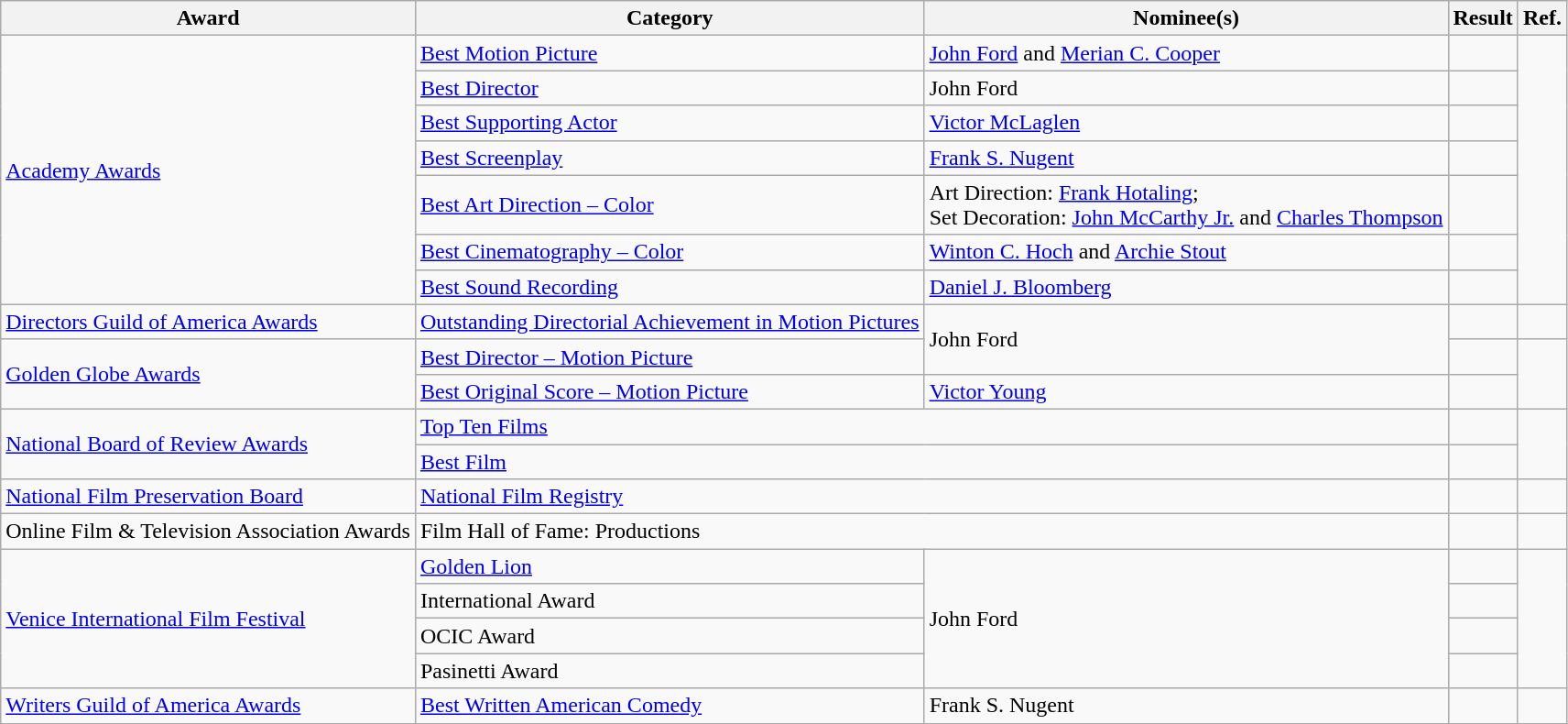<table class="wikitable plainrowheaders">
<tr>
<th>Award</th>
<th>Category</th>
<th>Nominee(s)</th>
<th>Result</th>
<th>Ref.</th>
</tr>
<tr>
<td rowspan="7"><a href='#'>Academy Awards</a></td>
<td><a href='#'>Best Motion Picture</a></td>
<td><a href='#'>John Ford</a> and <a href='#'>Merian C. Cooper</a></td>
<td></td>
<td align="center" rowspan="7"></td>
</tr>
<tr>
<td><a href='#'>Best Director</a></td>
<td>John Ford</td>
<td></td>
</tr>
<tr>
<td><a href='#'>Best Supporting Actor</a></td>
<td><a href='#'>Victor McLaglen</a></td>
<td></td>
</tr>
<tr>
<td><a href='#'>Best Screenplay</a></td>
<td><a href='#'>Frank S. Nugent</a></td>
<td></td>
</tr>
<tr>
<td><a href='#'>Best Art Direction – Color</a></td>
<td>Art Direction: <a href='#'>Frank Hotaling</a>; <br> Set Decoration: <a href='#'>John McCarthy Jr.</a> and <a href='#'>Charles Thompson</a></td>
<td></td>
</tr>
<tr>
<td><a href='#'>Best Cinematography – Color</a></td>
<td><a href='#'>Winton C. Hoch</a> and <a href='#'>Archie Stout</a></td>
<td></td>
</tr>
<tr>
<td><a href='#'>Best Sound Recording</a></td>
<td><a href='#'>Daniel J. Bloomberg</a></td>
<td></td>
</tr>
<tr>
<td><a href='#'>Directors Guild of America Awards</a></td>
<td><a href='#'>Outstanding Directorial Achievement in Motion Pictures</a></td>
<td rowspan="2">John Ford</td>
<td></td>
<td align="center"></td>
</tr>
<tr>
<td rowspan="2"><a href='#'>Golden Globe Awards</a></td>
<td><a href='#'>Best Director – Motion Picture</a></td>
<td></td>
<td align="center" rowspan="2"></td>
</tr>
<tr>
<td><a href='#'>Best Original Score – Motion Picture</a></td>
<td><a href='#'>Victor Young</a></td>
<td></td>
</tr>
<tr>
<td rowspan="2"><a href='#'>National Board of Review Awards</a></td>
<td colspan="2"><a href='#'>Top Ten Films</a></td>
<td></td>
<td align="center" rowspan="2"></td>
</tr>
<tr>
<td colspan="2"><a href='#'>Best Film</a></td>
<td></td>
</tr>
<tr>
<td><a href='#'>National Film Preservation Board</a></td>
<td colspan="2"><a href='#'>National Film Registry</a></td>
<td></td>
<td align="center"></td>
</tr>
<tr>
<td>Online Film & Television Association Awards</td>
<td colspan="2">Film Hall of Fame: Productions</td>
<td></td>
<td align="center"></td>
</tr>
<tr>
<td rowspan="4"><a href='#'>Venice International Film Festival</a></td>
<td><a href='#'>Golden Lion</a></td>
<td rowspan="4">John Ford</td>
<td></td>
<td align="center" rowspan="4"></td>
</tr>
<tr>
<td>International Award</td>
<td></td>
</tr>
<tr>
<td>OCIC Award</td>
<td></td>
</tr>
<tr>
<td>Pasinetti Award</td>
<td></td>
</tr>
<tr>
<td><a href='#'>Writers Guild of America Awards</a></td>
<td><a href='#'>Best Written American Comedy</a></td>
<td>Frank S. Nugent</td>
<td></td>
<td align="center"></td>
</tr>
</table>
